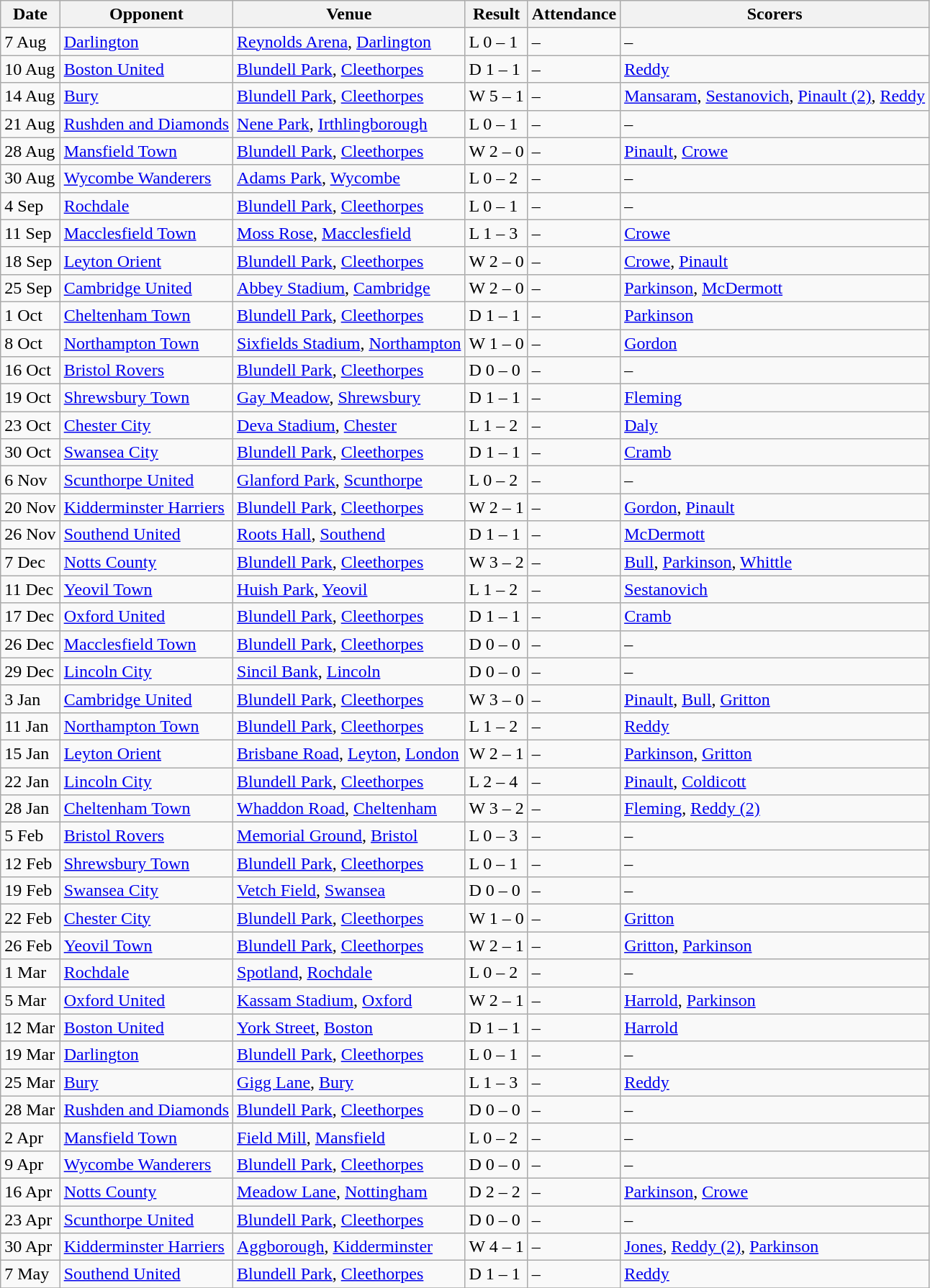<table class="wikitable">
<tr>
<th>Date</th>
<th>Opponent</th>
<th>Venue</th>
<th>Result</th>
<th>Attendance</th>
<th>Scorers</th>
</tr>
<tr>
<td>7 Aug</td>
<td><a href='#'>Darlington</a><br></td>
<td><a href='#'>Reynolds Arena</a>, <a href='#'>Darlington</a></td>
<td>L 0 – 1</td>
<td>–</td>
<td>–</td>
</tr>
<tr>
<td>10 Aug</td>
<td><a href='#'>Boston United</a><br></td>
<td><a href='#'>Blundell Park</a>, <a href='#'>Cleethorpes</a></td>
<td>D 1 – 1</td>
<td>–</td>
<td><a href='#'>Reddy</a></td>
</tr>
<tr>
<td>14 Aug</td>
<td><a href='#'>Bury</a><br></td>
<td><a href='#'>Blundell Park</a>, <a href='#'>Cleethorpes</a></td>
<td>W 5 – 1</td>
<td>–</td>
<td><a href='#'>Mansaram</a>, <a href='#'>Sestanovich</a>, <a href='#'>Pinault (2)</a>, <a href='#'>Reddy</a></td>
</tr>
<tr>
<td>21 Aug</td>
<td><a href='#'>Rushden and Diamonds</a><br></td>
<td><a href='#'>Nene Park</a>, <a href='#'>Irthlingborough</a></td>
<td>L 0 – 1</td>
<td>–</td>
<td>–</td>
</tr>
<tr>
<td>28 Aug</td>
<td><a href='#'>Mansfield Town</a><br></td>
<td><a href='#'>Blundell Park</a>, <a href='#'>Cleethorpes</a></td>
<td>W 2 – 0</td>
<td>–</td>
<td><a href='#'>Pinault</a>, <a href='#'>Crowe</a></td>
</tr>
<tr>
<td>30 Aug</td>
<td><a href='#'>Wycombe Wanderers</a><br></td>
<td><a href='#'>Adams Park</a>, <a href='#'>Wycombe</a></td>
<td>L 0 – 2</td>
<td>–</td>
<td>–</td>
</tr>
<tr>
<td>4 Sep</td>
<td><a href='#'>Rochdale</a><br></td>
<td><a href='#'>Blundell Park</a>, <a href='#'>Cleethorpes</a></td>
<td>L 0 – 1</td>
<td>–</td>
<td>–</td>
</tr>
<tr>
<td>11 Sep</td>
<td><a href='#'>Macclesfield Town</a><br></td>
<td><a href='#'>Moss Rose</a>, <a href='#'>Macclesfield</a></td>
<td>L 1 – 3</td>
<td>–</td>
<td><a href='#'>Crowe</a></td>
</tr>
<tr>
<td>18 Sep</td>
<td><a href='#'>Leyton Orient</a><br></td>
<td><a href='#'>Blundell Park</a>, <a href='#'>Cleethorpes</a></td>
<td>W 2 – 0</td>
<td>–</td>
<td><a href='#'>Crowe</a>, <a href='#'>Pinault</a></td>
</tr>
<tr>
<td>25 Sep</td>
<td><a href='#'>Cambridge United</a><br></td>
<td><a href='#'>Abbey Stadium</a>, <a href='#'>Cambridge</a></td>
<td>W 2 – 0</td>
<td>–</td>
<td><a href='#'>Parkinson</a>, <a href='#'>McDermott</a></td>
</tr>
<tr>
<td>1 Oct</td>
<td><a href='#'>Cheltenham Town</a><br></td>
<td><a href='#'>Blundell Park</a>, <a href='#'>Cleethorpes</a></td>
<td>D 1 – 1</td>
<td>–</td>
<td><a href='#'>Parkinson</a></td>
</tr>
<tr>
<td>8 Oct</td>
<td><a href='#'>Northampton Town</a><br></td>
<td><a href='#'>Sixfields Stadium</a>, <a href='#'>Northampton</a></td>
<td>W 1 – 0</td>
<td>–</td>
<td><a href='#'>Gordon</a></td>
</tr>
<tr>
<td>16 Oct</td>
<td><a href='#'>Bristol Rovers</a><br></td>
<td><a href='#'>Blundell Park</a>, <a href='#'>Cleethorpes</a></td>
<td>D 0 – 0</td>
<td>–</td>
<td>–</td>
</tr>
<tr>
<td>19 Oct</td>
<td><a href='#'>Shrewsbury Town</a><br></td>
<td><a href='#'>Gay Meadow</a>, <a href='#'>Shrewsbury</a></td>
<td>D 1 – 1</td>
<td>–</td>
<td><a href='#'>Fleming</a></td>
</tr>
<tr>
<td>23 Oct</td>
<td><a href='#'>Chester City</a><br></td>
<td><a href='#'>Deva Stadium</a>, <a href='#'>Chester</a></td>
<td>L 1 – 2</td>
<td>–</td>
<td><a href='#'>Daly</a></td>
</tr>
<tr>
<td>30 Oct</td>
<td><a href='#'>Swansea City</a><br></td>
<td><a href='#'>Blundell Park</a>, <a href='#'>Cleethorpes</a></td>
<td>D 1 – 1</td>
<td>–</td>
<td><a href='#'>Cramb</a></td>
</tr>
<tr>
<td>6 Nov</td>
<td><a href='#'>Scunthorpe United</a><br></td>
<td><a href='#'>Glanford Park</a>, <a href='#'>Scunthorpe</a></td>
<td>L 0 – 2</td>
<td>–</td>
<td>–</td>
</tr>
<tr>
<td>20 Nov</td>
<td><a href='#'>Kidderminster Harriers</a><br></td>
<td><a href='#'>Blundell Park</a>, <a href='#'>Cleethorpes</a></td>
<td>W 2 – 1</td>
<td>–</td>
<td><a href='#'>Gordon</a>, <a href='#'>Pinault</a></td>
</tr>
<tr>
<td>26 Nov</td>
<td><a href='#'>Southend United</a><br></td>
<td><a href='#'>Roots Hall</a>, <a href='#'>Southend</a></td>
<td>D 1 – 1</td>
<td>–</td>
<td><a href='#'>McDermott</a></td>
</tr>
<tr>
<td>7 Dec</td>
<td><a href='#'>Notts County</a><br></td>
<td><a href='#'>Blundell Park</a>, <a href='#'>Cleethorpes</a></td>
<td>W 3 – 2</td>
<td>–</td>
<td><a href='#'>Bull</a>, <a href='#'>Parkinson</a>, <a href='#'>Whittle</a></td>
</tr>
<tr>
<td>11 Dec</td>
<td><a href='#'>Yeovil Town</a><br></td>
<td><a href='#'>Huish Park</a>, <a href='#'>Yeovil</a></td>
<td>L 1 – 2</td>
<td>–</td>
<td><a href='#'>Sestanovich</a></td>
</tr>
<tr>
<td>17 Dec</td>
<td><a href='#'>Oxford United</a><br></td>
<td><a href='#'>Blundell Park</a>, <a href='#'>Cleethorpes</a></td>
<td>D 1 – 1</td>
<td>–</td>
<td><a href='#'>Cramb</a></td>
</tr>
<tr>
<td>26 Dec</td>
<td><a href='#'>Macclesfield Town</a><br></td>
<td><a href='#'>Blundell Park</a>, <a href='#'>Cleethorpes</a></td>
<td>D 0 – 0</td>
<td>–</td>
<td>–</td>
</tr>
<tr>
<td>29 Dec</td>
<td><a href='#'>Lincoln City</a><br></td>
<td><a href='#'>Sincil Bank</a>, <a href='#'>Lincoln</a></td>
<td>D 0 – 0</td>
<td>–</td>
<td>–</td>
</tr>
<tr>
<td>3 Jan</td>
<td><a href='#'>Cambridge United</a><br></td>
<td><a href='#'>Blundell Park</a>, <a href='#'>Cleethorpes</a></td>
<td>W 3 – 0</td>
<td>–</td>
<td><a href='#'>Pinault</a>, <a href='#'>Bull</a>, <a href='#'>Gritton</a></td>
</tr>
<tr>
<td>11 Jan</td>
<td><a href='#'>Northampton Town</a><br></td>
<td><a href='#'>Blundell Park</a>, <a href='#'>Cleethorpes</a></td>
<td>L 1 – 2</td>
<td>–</td>
<td><a href='#'>Reddy</a></td>
</tr>
<tr>
<td>15 Jan</td>
<td><a href='#'>Leyton Orient</a><br></td>
<td><a href='#'>Brisbane Road</a>, <a href='#'>Leyton</a>, <a href='#'>London</a></td>
<td>W 2 – 1</td>
<td>–</td>
<td><a href='#'>Parkinson</a>, <a href='#'>Gritton</a></td>
</tr>
<tr>
<td>22 Jan</td>
<td><a href='#'>Lincoln City</a><br></td>
<td><a href='#'>Blundell Park</a>, <a href='#'>Cleethorpes</a></td>
<td>L 2 – 4</td>
<td>–</td>
<td><a href='#'>Pinault</a>, <a href='#'>Coldicott</a></td>
</tr>
<tr>
<td>28 Jan</td>
<td><a href='#'>Cheltenham Town</a><br></td>
<td><a href='#'>Whaddon Road</a>, <a href='#'>Cheltenham</a></td>
<td>W 3 – 2</td>
<td>–</td>
<td><a href='#'>Fleming</a>, <a href='#'>Reddy (2)</a></td>
</tr>
<tr>
<td>5 Feb</td>
<td><a href='#'>Bristol Rovers</a><br></td>
<td><a href='#'>Memorial Ground</a>, <a href='#'>Bristol</a></td>
<td>L 0 – 3</td>
<td>–</td>
<td>–</td>
</tr>
<tr>
<td>12 Feb</td>
<td><a href='#'>Shrewsbury Town</a><br></td>
<td><a href='#'>Blundell Park</a>, <a href='#'>Cleethorpes</a></td>
<td>L 0 – 1</td>
<td>–</td>
<td>–</td>
</tr>
<tr>
<td>19 Feb</td>
<td><a href='#'>Swansea City</a><br></td>
<td><a href='#'>Vetch Field</a>, <a href='#'>Swansea</a></td>
<td>D 0 – 0</td>
<td>–</td>
<td>–</td>
</tr>
<tr>
<td>22 Feb</td>
<td><a href='#'>Chester City</a><br></td>
<td><a href='#'>Blundell Park</a>, <a href='#'>Cleethorpes</a></td>
<td>W 1 – 0</td>
<td>–</td>
<td><a href='#'>Gritton</a></td>
</tr>
<tr>
<td>26 Feb</td>
<td><a href='#'>Yeovil Town</a><br></td>
<td><a href='#'>Blundell Park</a>, <a href='#'>Cleethorpes</a></td>
<td>W 2 – 1</td>
<td>–</td>
<td><a href='#'>Gritton</a>, <a href='#'>Parkinson</a></td>
</tr>
<tr>
<td>1 Mar</td>
<td><a href='#'>Rochdale</a><br></td>
<td><a href='#'>Spotland</a>, <a href='#'>Rochdale</a></td>
<td>L 0 – 2</td>
<td>–</td>
<td>–</td>
</tr>
<tr>
<td>5 Mar</td>
<td><a href='#'>Oxford United</a><br></td>
<td><a href='#'>Kassam Stadium</a>, <a href='#'>Oxford</a></td>
<td>W 2 – 1</td>
<td>–</td>
<td><a href='#'>Harrold</a>, <a href='#'>Parkinson</a></td>
</tr>
<tr>
<td>12 Mar</td>
<td><a href='#'>Boston United</a><br></td>
<td><a href='#'>York Street</a>, <a href='#'>Boston</a></td>
<td>D 1 – 1</td>
<td>–</td>
<td><a href='#'>Harrold</a></td>
</tr>
<tr>
<td>19 Mar</td>
<td><a href='#'>Darlington</a><br></td>
<td><a href='#'>Blundell Park</a>, <a href='#'>Cleethorpes</a></td>
<td>L 0 – 1</td>
<td>–</td>
<td>–</td>
</tr>
<tr>
<td>25 Mar</td>
<td><a href='#'>Bury</a><br></td>
<td><a href='#'>Gigg Lane</a>, <a href='#'>Bury</a></td>
<td>L 1 – 3</td>
<td>–</td>
<td><a href='#'>Reddy</a></td>
</tr>
<tr>
<td>28 Mar</td>
<td><a href='#'>Rushden and Diamonds</a><br></td>
<td><a href='#'>Blundell Park</a>, <a href='#'>Cleethorpes</a></td>
<td>D 0 – 0</td>
<td>–</td>
<td>–</td>
</tr>
<tr>
<td>2 Apr</td>
<td><a href='#'>Mansfield Town</a><br></td>
<td><a href='#'>Field Mill</a>, <a href='#'>Mansfield</a></td>
<td>L 0 – 2</td>
<td>–</td>
<td>–</td>
</tr>
<tr>
<td>9 Apr</td>
<td><a href='#'>Wycombe Wanderers</a><br></td>
<td><a href='#'>Blundell Park</a>, <a href='#'>Cleethorpes</a></td>
<td>D 0 – 0</td>
<td>–</td>
<td>–</td>
</tr>
<tr>
<td>16 Apr</td>
<td><a href='#'>Notts County</a><br></td>
<td><a href='#'>Meadow Lane</a>, <a href='#'>Nottingham</a></td>
<td>D 2 – 2</td>
<td>–</td>
<td><a href='#'>Parkinson</a>, <a href='#'>Crowe</a></td>
</tr>
<tr>
<td>23 Apr</td>
<td><a href='#'>Scunthorpe United</a><br></td>
<td><a href='#'>Blundell Park</a>, <a href='#'>Cleethorpes</a></td>
<td>D 0 – 0</td>
<td>–</td>
<td>–</td>
</tr>
<tr>
<td>30 Apr</td>
<td><a href='#'>Kidderminster Harriers</a><br></td>
<td><a href='#'>Aggborough</a>, <a href='#'>Kidderminster</a></td>
<td>W 4 – 1</td>
<td>–</td>
<td><a href='#'>Jones</a>, <a href='#'>Reddy (2)</a>, <a href='#'>Parkinson</a></td>
</tr>
<tr>
<td>7 May</td>
<td><a href='#'>Southend United</a><br></td>
<td><a href='#'>Blundell Park</a>, <a href='#'>Cleethorpes</a></td>
<td>D 1 – 1</td>
<td>–</td>
<td><a href='#'>Reddy</a></td>
</tr>
<tr>
</tr>
</table>
